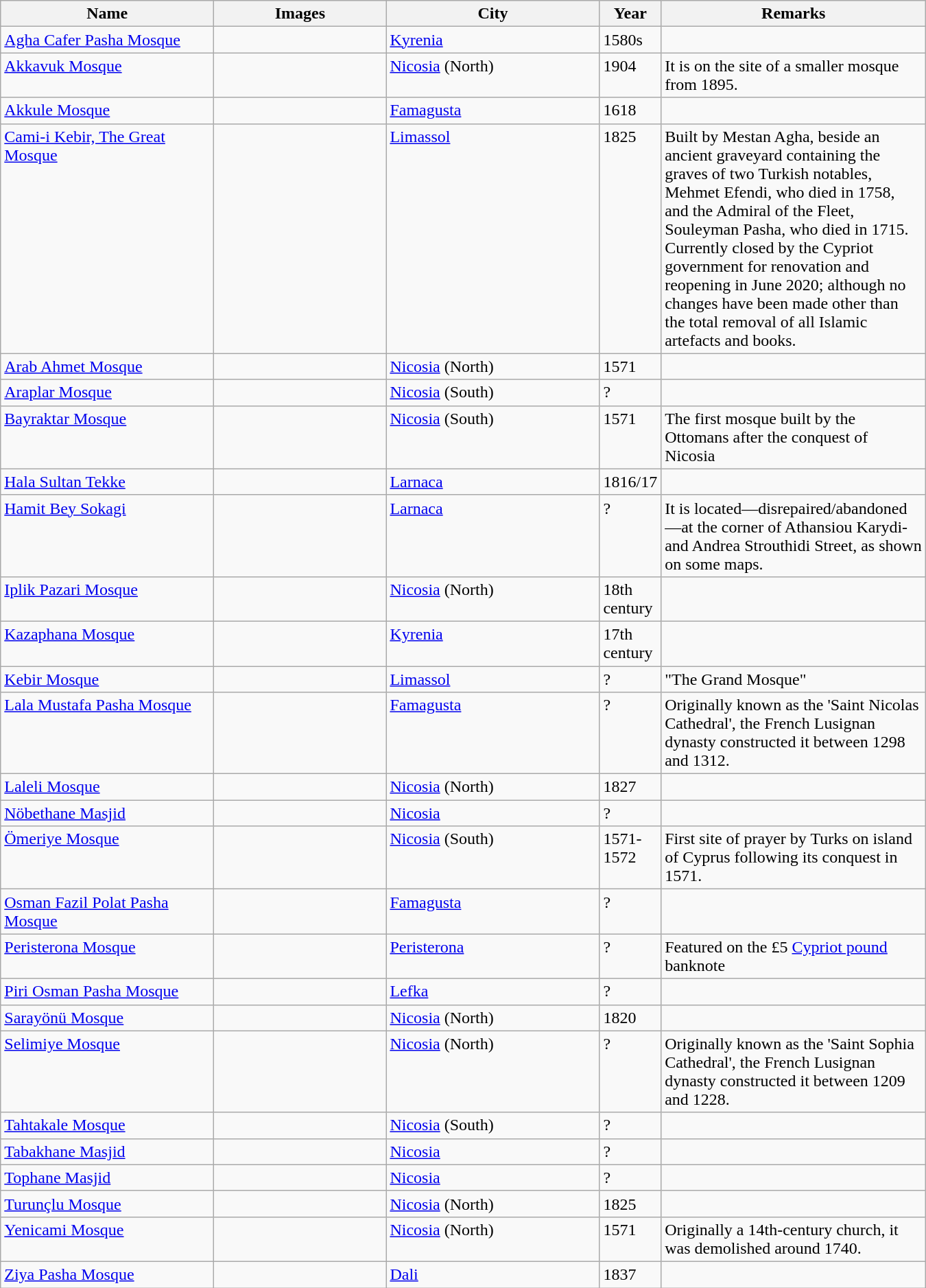<table class="wikitable sortable">
<tr>
<th align=left width=200px>Name</th>
<th align=center width=160px class=unsortable>Images</th>
<th align=left width=200px>City</th>
<th align=left width=050px>Year</th>
<th align=left width=250px class=unsortable>Remarks</th>
</tr>
<tr valign=top>
<td><a href='#'>Agha Cafer Pasha Mosque</a></td>
<td></td>
<td><a href='#'>Kyrenia</a></td>
<td>1580s</td>
<td></td>
</tr>
<tr valign=top>
<td><a href='#'>Akkavuk Mosque</a></td>
<td></td>
<td><a href='#'>Nicosia</a> (North)</td>
<td>1904</td>
<td>It is on the site of a smaller mosque from 1895.</td>
</tr>
<tr valign=top>
<td><a href='#'>Akkule Mosque</a></td>
<td></td>
<td><a href='#'>Famagusta</a></td>
<td>1618</td>
<td></td>
</tr>
<tr valign=top>
<td><a href='#'>Cami-i Kebir, The Great Mosque</a></td>
<td></td>
<td><a href='#'>Limassol</a></td>
<td>1825</td>
<td>Built by Mestan Agha, beside an ancient graveyard containing the graves of two Turkish notables, Mehmet Efendi, who died in 1758, and the Admiral of the Fleet, Souleyman Pasha, who died in 1715.<br>Currently closed by the Cypriot  government for renovation and reopening in June 2020; although no changes have been made other than the total removal of all Islamic artefacts and books.</td>
</tr>
<tr valign=top>
<td><a href='#'>Arab Ahmet Mosque</a></td>
<td></td>
<td><a href='#'>Nicosia</a> (North)</td>
<td>1571</td>
<td></td>
</tr>
<tr valign=top>
<td><a href='#'>Araplar Mosque</a></td>
<td></td>
<td><a href='#'>Nicosia</a> (South)</td>
<td>?</td>
<td></td>
</tr>
<tr valign=top>
<td><a href='#'>Bayraktar Mosque</a></td>
<td></td>
<td><a href='#'>Nicosia</a> (South)</td>
<td>1571</td>
<td>The first mosque built by the Ottomans after the conquest of Nicosia</td>
</tr>
<tr valign=top>
<td><a href='#'>Hala Sultan Tekke</a></td>
<td></td>
<td><a href='#'>Larnaca</a></td>
<td>1816/17</td>
<td></td>
</tr>
<tr valign=top>
<td><a href='#'>Hamit Bey Sokagi</a></td>
<td></td>
<td><a href='#'>Larnaca</a></td>
<td>?</td>
<td>It is located—disrepaired/abandoned—at the corner of Athansiou Karydi- and Andrea Strouthidi Street, as shown on some maps.</td>
</tr>
<tr valign=top>
<td><a href='#'>Iplik Pazari Mosque</a></td>
<td></td>
<td><a href='#'>Nicosia</a> (North)</td>
<td>18th century</td>
<td></td>
</tr>
<tr valign=top>
<td><a href='#'>Kazaphana Mosque</a></td>
<td></td>
<td><a href='#'>Kyrenia</a></td>
<td>17th century</td>
<td></td>
</tr>
<tr valign=top>
<td><a href='#'>Kebir Mosque</a></td>
<td></td>
<td><a href='#'>Limassol</a></td>
<td>?</td>
<td>"The Grand Mosque"</td>
</tr>
<tr valign=top>
<td><a href='#'>Lala Mustafa Pasha Mosque</a></td>
<td></td>
<td><a href='#'>Famagusta</a></td>
<td>?</td>
<td>Originally known as the 'Saint Nicolas Cathedral', the French Lusignan dynasty constructed it between 1298 and 1312.</td>
</tr>
<tr valign=top>
<td><a href='#'>Laleli Mosque</a></td>
<td></td>
<td><a href='#'>Nicosia</a> (North)</td>
<td>1827</td>
<td></td>
</tr>
<tr valign=top>
<td><a href='#'>Nöbethane Masjid</a></td>
<td></td>
<td><a href='#'>Nicosia</a></td>
<td>?</td>
<td></td>
</tr>
<tr valign=top>
<td><a href='#'>Ömeriye Mosque</a></td>
<td></td>
<td><a href='#'>Nicosia</a> (South)</td>
<td>1571-1572</td>
<td>First site of prayer by Turks on island of Cyprus following its conquest in 1571.</td>
</tr>
<tr valign=top>
<td><a href='#'>Osman Fazil Polat Pasha Mosque</a></td>
<td></td>
<td><a href='#'>Famagusta</a></td>
<td>?</td>
<td></td>
</tr>
<tr valign=top>
<td><a href='#'>Peristerona Mosque</a></td>
<td></td>
<td><a href='#'>Peristerona</a></td>
<td>?</td>
<td>Featured on the £5 <a href='#'>Cypriot pound</a> banknote</td>
</tr>
<tr valign=top>
<td><a href='#'>Piri Osman Pasha Mosque</a></td>
<td></td>
<td><a href='#'>Lefka</a></td>
<td>?</td>
<td></td>
</tr>
<tr valign=top>
<td><a href='#'>Sarayönü Mosque</a></td>
<td></td>
<td><a href='#'>Nicosia</a> (North)</td>
<td>1820</td>
<td></td>
</tr>
<tr valign=top>
<td><a href='#'>Selimiye Mosque</a></td>
<td></td>
<td><a href='#'>Nicosia</a> (North)</td>
<td>?</td>
<td>Originally known as the 'Saint Sophia Cathedral', the French Lusignan dynasty constructed it between 1209 and 1228.</td>
</tr>
<tr valign=top>
<td><a href='#'>Tahtakale Mosque</a></td>
<td></td>
<td><a href='#'>Nicosia</a> (South)</td>
<td>?</td>
<td></td>
</tr>
<tr valign=top>
<td><a href='#'>Tabakhane Masjid</a></td>
<td></td>
<td><a href='#'>Nicosia</a></td>
<td>?</td>
<td></td>
</tr>
<tr valign=top>
<td><a href='#'>Tophane Masjid</a></td>
<td></td>
<td><a href='#'>Nicosia</a></td>
<td>?</td>
<td></td>
</tr>
<tr valign=top>
<td><a href='#'>Turunçlu Mosque</a></td>
<td></td>
<td><a href='#'>Nicosia</a> (North)</td>
<td>1825</td>
<td></td>
</tr>
<tr valign=top>
<td><a href='#'>Yenicami Mosque</a></td>
<td></td>
<td><a href='#'>Nicosia</a> (North)</td>
<td>1571</td>
<td>Originally a 14th-century church, it was demolished around 1740.</td>
</tr>
<tr valign=top>
<td><a href='#'>Ziya Pasha Mosque</a></td>
<td></td>
<td><a href='#'>Dali</a><br></td>
<td>1837</td>
<td></td>
</tr>
</table>
